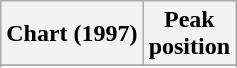<table class="wikitable sortable plainrowheaders" style="text-align:center">
<tr>
<th scope="col">Chart (1997)</th>
<th scope="col">Peak<br>position</th>
</tr>
<tr>
</tr>
<tr>
</tr>
</table>
